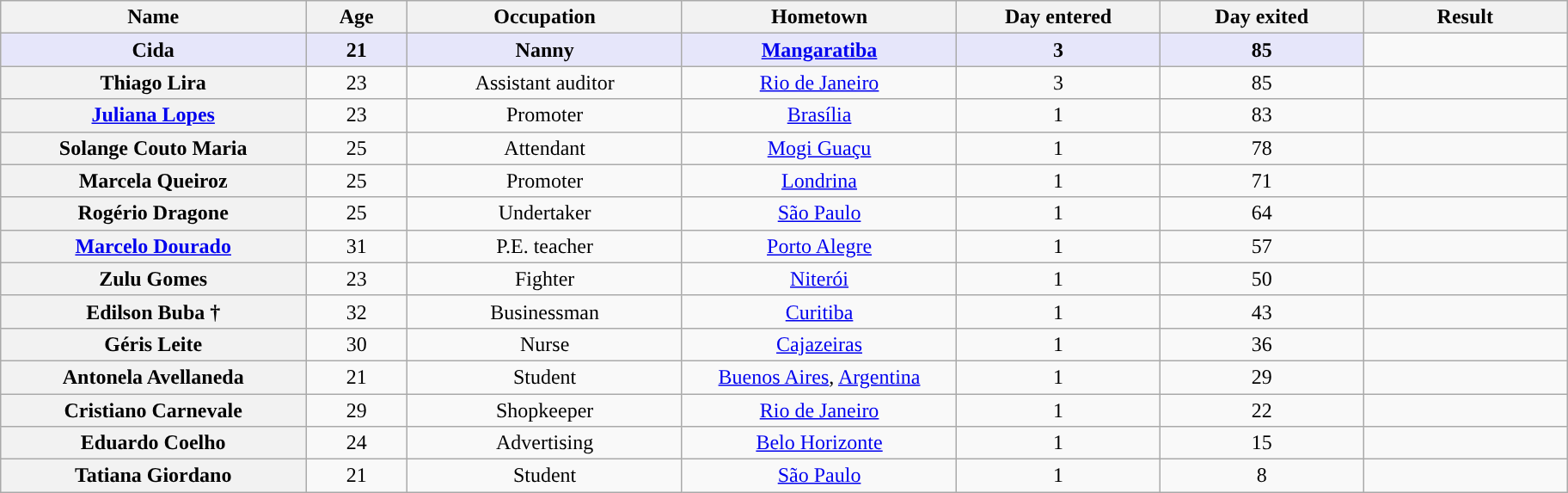<table class="wikitable sortable" style="text-align:center;">
<tr>
<th scope="col" width="15.0%">Name</th>
<th scope="col" width="05.0%">Age</th>
<th scope="col" width="13.5%">Occupation</th>
<th scope="col" width="13.5%">Hometown</th>
<th scope="col" width="10.0%">Day entered</th>
<th scope="col" width="10.0%">Day exited</th>
<th scope="col" width="10.0%">Result</th>
</tr>
<tr>
<td bgcolor="E6E6FA"><strong>Cida </strong></td>
<td bgcolor="E6E6FA"><strong>21</strong></td>
<td bgcolor="E6E6FA"><strong>Nanny</strong></td>
<td bgcolor="E6E6FA"><strong><a href='#'>Mangaratiba</a></strong></td>
<td bgcolor="E6E6FA"><strong>3</strong></td>
<td bgcolor="E6E6FA"><strong>85</strong></td>
<td></td>
</tr>
<tr>
<th>Thiago Lira</th>
<td>23</td>
<td nowrap>Assistant auditor</td>
<td><a href='#'>Rio de Janeiro</a></td>
<td>3</td>
<td>85</td>
<td></td>
</tr>
<tr>
<th><a href='#'>Juliana Lopes</a></th>
<td>23</td>
<td>Promoter</td>
<td><a href='#'>Brasília</a></td>
<td>1</td>
<td>83</td>
<td></td>
</tr>
<tr>
<th>Solange Couto Maria</th>
<td>25</td>
<td>Attendant</td>
<td><a href='#'>Mogi Guaçu</a></td>
<td>1</td>
<td>78</td>
<td></td>
</tr>
<tr>
<th>Marcela Queiroz</th>
<td>25</td>
<td>Promoter</td>
<td><a href='#'>Londrina</a></td>
<td>1</td>
<td>71</td>
<td></td>
</tr>
<tr>
<th>Rogério Dragone</th>
<td>25</td>
<td>Undertaker</td>
<td><a href='#'>São Paulo</a></td>
<td>1</td>
<td>64</td>
<td></td>
</tr>
<tr>
<th><a href='#'>Marcelo Dourado</a></th>
<td>31</td>
<td>P.E. teacher</td>
<td><a href='#'>Porto Alegre</a></td>
<td>1</td>
<td>57</td>
<td></td>
</tr>
<tr>
<th>Zulu Gomes</th>
<td>23</td>
<td>Fighter</td>
<td><a href='#'>Niterói</a></td>
<td>1</td>
<td>50</td>
<td></td>
</tr>
<tr>
<th>Edilson Buba †</th>
<td>32</td>
<td>Businessman</td>
<td><a href='#'>Curitiba</a></td>
<td>1</td>
<td>43</td>
<td></td>
</tr>
<tr>
<th>Géris Leite</th>
<td>30</td>
<td>Nurse</td>
<td><a href='#'>Cajazeiras</a></td>
<td>1</td>
<td>36</td>
<td></td>
</tr>
<tr>
<th>Antonela Avellaneda</th>
<td>21</td>
<td>Student</td>
<td nowrap><a href='#'>Buenos Aires</a>, <a href='#'>Argentina</a></td>
<td>1</td>
<td>29</td>
<td></td>
</tr>
<tr>
<th>Cristiano Carnevale</th>
<td>29</td>
<td>Shopkeeper</td>
<td><a href='#'>Rio de Janeiro</a></td>
<td>1</td>
<td>22</td>
<td></td>
</tr>
<tr>
<th>Eduardo Coelho</th>
<td>24</td>
<td>Advertising</td>
<td><a href='#'>Belo Horizonte</a></td>
<td>1</td>
<td>15</td>
<td></td>
</tr>
<tr>
<th>Tatiana Giordano</th>
<td>21</td>
<td>Student</td>
<td><a href='#'>São Paulo</a></td>
<td>1</td>
<td>8</td>
<td></td>
</tr>
</table>
